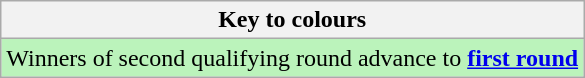<table class="wikitable">
<tr>
<th>Key to colours</th>
</tr>
<tr bgcolor=#BBF3BB>
<td>Winners of second qualifying round advance to <strong><a href='#'>first round</a></strong></td>
</tr>
</table>
